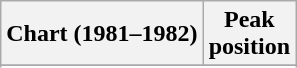<table class="wikitable sortable plainrowheaders">
<tr>
<th scope="col">Chart (1981–1982)</th>
<th scope="col">Peak<br>position</th>
</tr>
<tr>
</tr>
<tr>
</tr>
<tr>
</tr>
</table>
